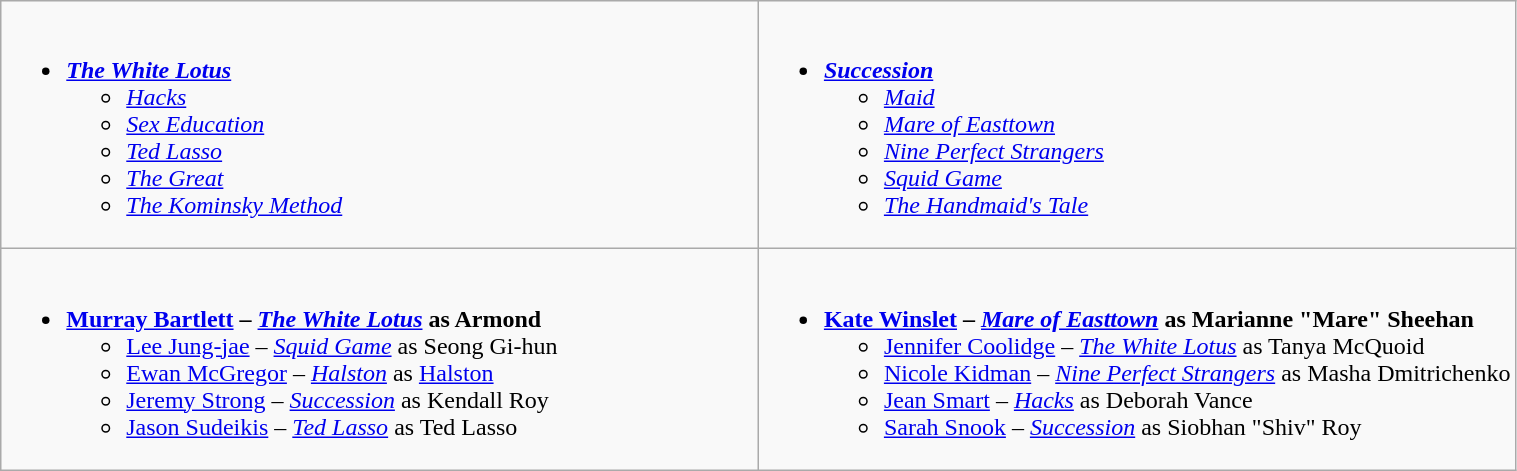<table class=wikitable style="width="300%">
<tr>
<td valign="top" width="50%"><br><ul><li><strong><em><a href='#'>The White Lotus</a></em></strong><ul><li><em><a href='#'>Hacks</a></em></li><li><em><a href='#'>Sex Education</a></em></li><li><em><a href='#'>Ted Lasso</a></em></li><li><em><a href='#'>The Great</a></em></li><li><em><a href='#'>The Kominsky Method</a></em></li></ul></li></ul></td>
<td valign="top" width="50%"><br><ul><li><strong><em><a href='#'>Succession</a></em></strong><ul><li><em><a href='#'>Maid</a></em></li><li><em><a href='#'>Mare of Easttown</a></em></li><li><em><a href='#'>Nine Perfect Strangers</a></em></li><li><em><a href='#'>Squid Game</a></em></li><li><em><a href='#'>The Handmaid's Tale</a></em></li></ul></li></ul></td>
</tr>
<tr>
<td valign="top" width="50%"><br><ul><li><strong><a href='#'>Murray Bartlett</a> – <em><a href='#'>The White Lotus</a></em> as Armond</strong><ul><li><a href='#'>Lee Jung-jae</a> – <em><a href='#'>Squid Game</a></em> as Seong Gi-hun</li><li><a href='#'>Ewan McGregor</a> – <em><a href='#'>Halston</a></em> as <a href='#'>Halston</a></li><li><a href='#'>Jeremy Strong</a> – <em><a href='#'>Succession</a></em> as Kendall Roy</li><li><a href='#'>Jason Sudeikis</a> – <em><a href='#'>Ted Lasso</a></em> as Ted Lasso</li></ul></li></ul></td>
<td valign="top" width="50%"><br><ul><li><strong><a href='#'>Kate Winslet</a> – <em><a href='#'>Mare of Easttown</a></em> as Marianne "Mare" Sheehan</strong><ul><li><a href='#'>Jennifer Coolidge</a> – <em><a href='#'>The White Lotus</a></em> as Tanya McQuoid</li><li><a href='#'>Nicole Kidman</a> – <em><a href='#'>Nine Perfect Strangers</a></em> as Masha Dmitrichenko</li><li><a href='#'>Jean Smart</a> – <em><a href='#'>Hacks</a></em> as Deborah Vance</li><li><a href='#'>Sarah Snook</a> – <em><a href='#'>Succession</a></em> as Siobhan "Shiv" Roy</li></ul></li></ul></td>
</tr>
</table>
